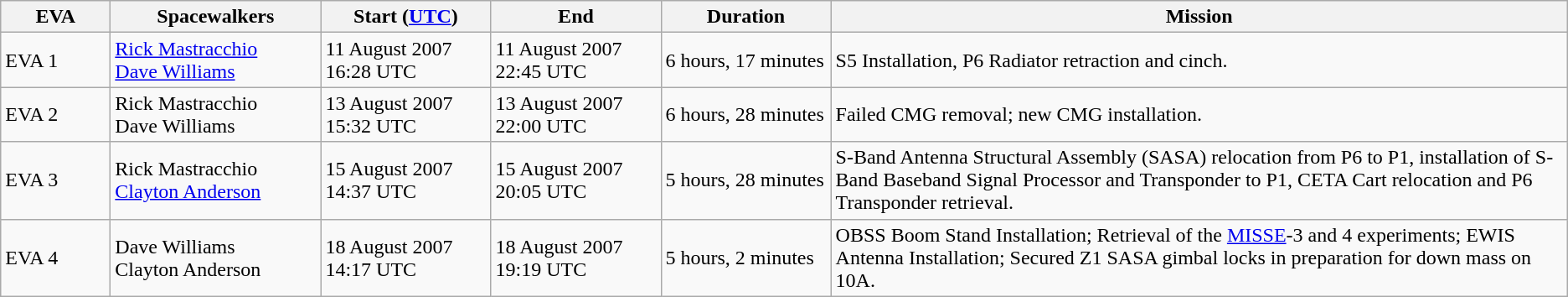<table class="wikitable">
<tr>
<th style="width: 5em;">EVA</th>
<th style="width:10em;">Spacewalkers</th>
<th style="width: 8em;">Start (<a href='#'>UTC</a>)</th>
<th style="width: 8em;">End</th>
<th style="width: 8em;">Duration</th>
<th>Mission</th>
</tr>
<tr>
<td>EVA 1</td>
<td><a href='#'>Rick Mastracchio</a> <br> <a href='#'>Dave Williams</a></td>
<td>11 August 2007 16:28 UTC</td>
<td>11 August 2007 22:45 UTC</td>
<td>6 hours, 17 minutes</td>
<td>S5 Installation, P6 Radiator retraction and cinch.</td>
</tr>
<tr>
<td>EVA 2</td>
<td>Rick Mastracchio <br> Dave Williams</td>
<td>13 August 2007 15:32 UTC</td>
<td>13 August 2007 22:00 UTC</td>
<td>6 hours, 28 minutes</td>
<td>Failed CMG removal; new CMG installation.</td>
</tr>
<tr>
<td>EVA 3</td>
<td>Rick Mastracchio <br> <a href='#'>Clayton Anderson</a></td>
<td>15 August 2007 14:37 UTC</td>
<td>15 August 2007 20:05 UTC</td>
<td>5 hours, 28 minutes</td>
<td>S-Band Antenna Structural Assembly (SASA) relocation from P6 to P1, installation of S-Band Baseband Signal Processor and Transponder to P1, CETA Cart relocation and P6 Transponder retrieval.</td>
</tr>
<tr>
<td>EVA 4</td>
<td>Dave Williams <br> Clayton Anderson</td>
<td>18 August 2007 14:17 UTC</td>
<td>18 August 2007 19:19 UTC</td>
<td>5 hours, 2 minutes</td>
<td>OBSS Boom Stand Installation; Retrieval of the <a href='#'>MISSE</a>-3 and 4 experiments; EWIS Antenna Installation; Secured Z1 SASA gimbal locks in preparation for down mass on 10A.</td>
</tr>
</table>
